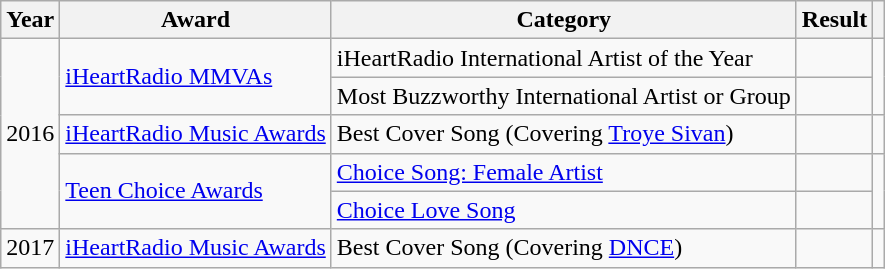<table class="wikitable">
<tr>
<th scope="col">Year</th>
<th scope="col">Award</th>
<th scope="col">Category</th>
<th scope="col">Result</th>
<th scope="col"></th>
</tr>
<tr>
<td rowspan="5">2016</td>
<td scope="row" rowspan="2"><a href='#'>iHeartRadio MMVAs</a></td>
<td>iHeartRadio International Artist of the Year</td>
<td></td>
<td style="text-align:center;" rowspan="2"></td>
</tr>
<tr>
<td>Most Buzzworthy International Artist or Group</td>
<td></td>
</tr>
<tr>
<td><a href='#'>iHeartRadio Music Awards</a></td>
<td>Best Cover Song (Covering <a href='#'>Troye Sivan</a>)</td>
<td></td>
<td style="text-align:center;"></td>
</tr>
<tr>
<td rowspan="2"><a href='#'>Teen Choice Awards</a></td>
<td><a href='#'>Choice Song: Female Artist</a></td>
<td></td>
<td style="text-align:center;" rowspan="2"></td>
</tr>
<tr>
<td><a href='#'>Choice Love Song</a></td>
<td></td>
</tr>
<tr>
<td>2017</td>
<td><a href='#'>iHeartRadio Music Awards</a></td>
<td>Best Cover Song (Covering <a href='#'>DNCE</a>)</td>
<td></td>
<td style="text-align:center;"></td>
</tr>
</table>
